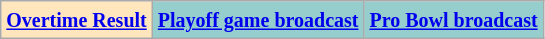<table class="wikitable">
<tr>
<td bgcolor="#FFE6BD"><small><strong><a href='#'>Overtime Result</a></strong></small></td>
<td bgcolor="#96CDCD"><small><strong><a href='#'>Playoff game broadcast</a></strong></small></td>
<td bgcolor="#96CDCD"><small><strong><a href='#'>Pro Bowl broadcast</a></strong></small></td>
</tr>
</table>
